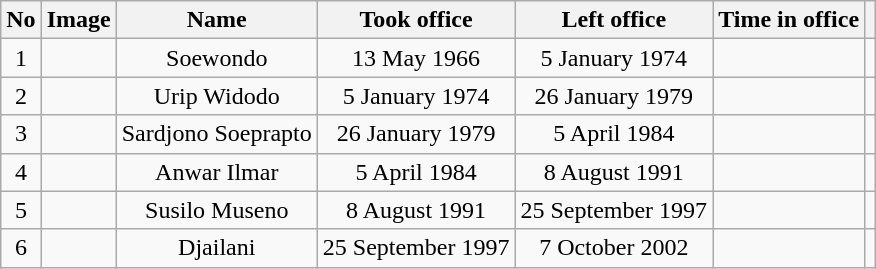<table class="wikitable" style="float:center; text-align:center">
<tr>
<th>No</th>
<th>Image</th>
<th>Name</th>
<th>Took office</th>
<th>Left office</th>
<th>Time in office</th>
<th></th>
</tr>
<tr>
<td>1</td>
<td></td>
<td>Soewondo</td>
<td>13 May 1966</td>
<td>5 January 1974</td>
<td></td>
<td></td>
</tr>
<tr>
<td>2</td>
<td></td>
<td>Urip Widodo</td>
<td>5 January 1974</td>
<td>26 January 1979</td>
<td></td>
<td></td>
</tr>
<tr>
<td>3</td>
<td></td>
<td>Sardjono Soeprapto</td>
<td>26 January 1979</td>
<td>5 April 1984</td>
<td></td>
<td></td>
</tr>
<tr>
<td>4</td>
<td></td>
<td>Anwar Ilmar</td>
<td>5 April 1984</td>
<td>8 August 1991</td>
<td></td>
<td></td>
</tr>
<tr>
<td>5</td>
<td></td>
<td>Susilo Museno</td>
<td>8 August 1991</td>
<td>25 September 1997</td>
<td></td>
<td></td>
</tr>
<tr>
<td>6</td>
<td></td>
<td>Djailani</td>
<td>25 September 1997</td>
<td>7 October 2002</td>
<td></td>
<td></td>
</tr>
</table>
